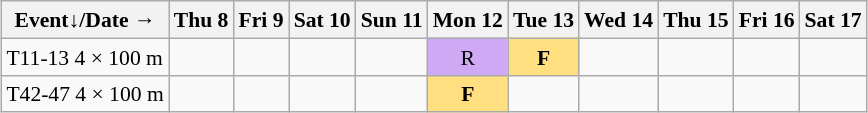<table class="wikitable" style="margin:0.5em auto; font-size:90%; line-height:1.25em;">
<tr align="center">
<th>Event↓/Date →</th>
<th>Thu 8</th>
<th>Fri 9</th>
<th>Sat 10</th>
<th>Sun 11</th>
<th>Mon 12</th>
<th>Tue 13</th>
<th>Wed 14</th>
<th>Thu 15</th>
<th>Fri 16</th>
<th>Sat 17</th>
</tr>
<tr align="center">
<td align="left">T11-13 4 × 100 m</td>
<td></td>
<td></td>
<td></td>
<td></td>
<td bgcolor="#D0A9F5" align=center>R</td>
<td bgcolor="#FFDF80"><strong>F</strong></td>
<td></td>
<td></td>
<td></td>
<td></td>
</tr>
<tr align="center">
<td align="left">T42-47 4 × 100 m</td>
<td></td>
<td></td>
<td></td>
<td></td>
<td bgcolor="#FFDF80"><strong>F</strong></td>
<td></td>
<td></td>
<td></td>
<td></td>
<td></td>
</tr>
</table>
